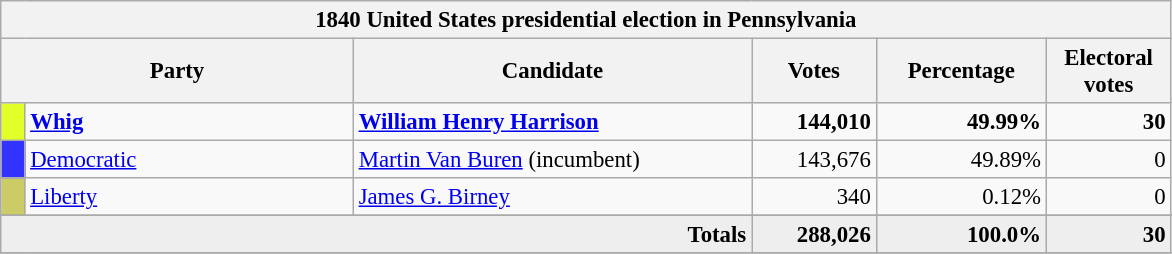<table class="wikitable" style="font-size: 95%;">
<tr>
<th colspan="6">1840 United States presidential election in Pennsylvania</th>
</tr>
<tr>
<th colspan="2" style="width: 15em">Party</th>
<th style="width: 17em">Candidate</th>
<th style="width: 5em">Votes</th>
<th style="width: 7em">Percentage</th>
<th style="width: 5em">Electoral votes</th>
</tr>
<tr>
<th style="background-color:#E3FF2A; width: 3px"></th>
<td style="width: 130px"><strong><a href='#'>Whig</a></strong></td>
<td><strong><a href='#'>William Henry Harrison</a></strong></td>
<td align="right"><strong>144,010</strong></td>
<td align="right"><strong>49.99%</strong></td>
<td align="right"><strong>30</strong></td>
</tr>
<tr>
<th style="background-color:#3333FF; width: 3px"></th>
<td style="width: 130px"><a href='#'>Democratic</a></td>
<td><a href='#'>Martin Van Buren</a> (incumbent)</td>
<td align="right">143,676</td>
<td align="right">49.89%</td>
<td align="right">0</td>
</tr>
<tr>
<th style="background-color:#CCCC66; width: 3px"></th>
<td style="width: 130px"><a href='#'>Liberty</a></td>
<td><a href='#'>James G. Birney</a></td>
<td align="right">340</td>
<td align="right">0.12%</td>
<td align="right">0</td>
</tr>
<tr>
</tr>
<tr bgcolor="#EEEEEE">
<td colspan="3" align="right"><strong>Totals</strong></td>
<td align="right"><strong>288,026</strong></td>
<td align="right"><strong>100.0%</strong></td>
<td align="right"><strong>30</strong></td>
</tr>
<tr>
</tr>
</table>
